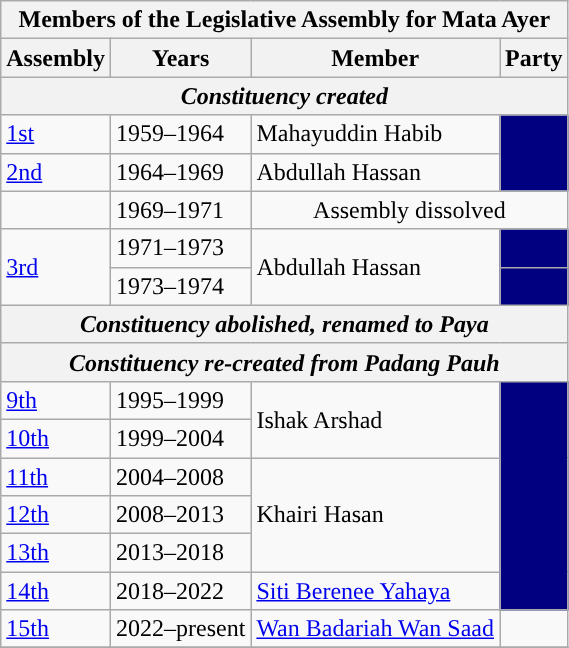<table class=wikitable>
<tr>
<th colspan=4>Members of the Legislative Assembly for Mata Ayer</th>
</tr>
<tr>
<th>Assembly</th>
<th>Years</th>
<th>Member</th>
<th>Party</th>
</tr>
<tr>
<th colspan=4 align=center><em>Constituency created</em></th>
</tr>
<tr>
<td><a href='#'>1st</a></td>
<td>1959–1964</td>
<td>Mahayuddin Habib</td>
<td rowspan=2 bgcolor=#000080></td>
</tr>
<tr>
<td><a href='#'>2nd</a></td>
<td>1964–1969</td>
<td>Abdullah Hassan</td>
</tr>
<tr>
<td></td>
<td>1969–1971</td>
<td colspan=2 align=center>Assembly dissolved</td>
</tr>
<tr>
<td rowspan=2><a href='#'>3rd</a></td>
<td>1971–1973</td>
<td rowspan=2>Abdullah Hassan</td>
<td bgcolor=#000080></td>
</tr>
<tr>
<td>1973–1974</td>
<td bgcolor=#000080></td>
</tr>
<tr>
<th colspan=4 align=center><em>Constituency abolished, renamed to Paya</em></th>
</tr>
<tr>
<th colspan=4 align=center><em>Constituency re-created from Padang Pauh</em></th>
</tr>
<tr>
<td><a href='#'>9th</a></td>
<td>1995–1999</td>
<td rowspan=2>Ishak Arshad</td>
<td rowspan=6 bgcolor=#000080></td>
</tr>
<tr>
<td><a href='#'>10th</a></td>
<td>1999–2004</td>
</tr>
<tr>
<td><a href='#'>11th</a></td>
<td>2004–2008</td>
<td rowspan=3>Khairi Hasan</td>
</tr>
<tr>
<td><a href='#'>12th</a></td>
<td>2008–2013</td>
</tr>
<tr>
<td><a href='#'>13th</a></td>
<td>2013–2018</td>
</tr>
<tr>
<td><a href='#'>14th</a></td>
<td>2018–2022</td>
<td><a href='#'>Siti Berenee Yahaya</a></td>
</tr>
<tr>
<td><a href='#'>15th</a></td>
<td>2022–present</td>
<td><a href='#'>Wan Badariah Wan Saad</a></td>
<td></td>
</tr>
<tr>
</tr>
</table>
